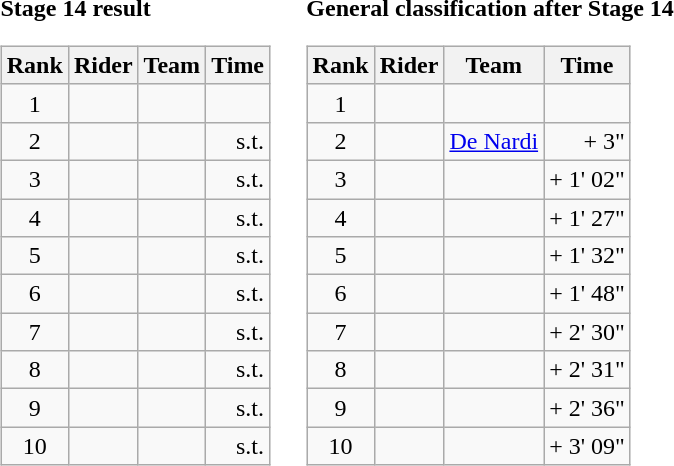<table>
<tr>
<td><strong>Stage 14 result</strong><br><table class="wikitable">
<tr>
<th scope="col">Rank</th>
<th scope="col">Rider</th>
<th scope="col">Team</th>
<th scope="col">Time</th>
</tr>
<tr>
<td style="text-align:center;">1</td>
<td></td>
<td></td>
<td style="text-align:right;"></td>
</tr>
<tr>
<td style="text-align:center;">2</td>
<td></td>
<td></td>
<td style="text-align:right;">s.t.</td>
</tr>
<tr>
<td style="text-align:center;">3</td>
<td></td>
<td></td>
<td style="text-align:right;">s.t.</td>
</tr>
<tr>
<td style="text-align:center;">4</td>
<td></td>
<td></td>
<td style="text-align:right;">s.t.</td>
</tr>
<tr>
<td style="text-align:center;">5</td>
<td></td>
<td></td>
<td style="text-align:right;">s.t.</td>
</tr>
<tr>
<td style="text-align:center;">6</td>
<td></td>
<td></td>
<td style="text-align:right;">s.t.</td>
</tr>
<tr>
<td style="text-align:center;">7</td>
<td></td>
<td></td>
<td style="text-align:right;">s.t.</td>
</tr>
<tr>
<td style="text-align:center;">8</td>
<td></td>
<td></td>
<td style="text-align:right;">s.t.</td>
</tr>
<tr>
<td style="text-align:center;">9</td>
<td></td>
<td></td>
<td style="text-align:right;">s.t.</td>
</tr>
<tr>
<td style="text-align:center;">10</td>
<td></td>
<td></td>
<td style="text-align:right;">s.t.</td>
</tr>
</table>
</td>
<td></td>
<td><strong>General classification after Stage 14</strong><br><table class="wikitable">
<tr>
<th scope="col">Rank</th>
<th scope="col">Rider</th>
<th scope="col">Team</th>
<th scope="col">Time</th>
</tr>
<tr>
<td style="text-align:center;">1</td>
<td></td>
<td></td>
<td style="text-align:right;"></td>
</tr>
<tr>
<td style="text-align:center;">2</td>
<td></td>
<td><a href='#'>De Nardi</a></td>
<td style="text-align:right;">+ 3"</td>
</tr>
<tr>
<td style="text-align:center;">3</td>
<td></td>
<td></td>
<td style="text-align:right;">+ 1' 02"</td>
</tr>
<tr>
<td style="text-align:center;">4</td>
<td></td>
<td></td>
<td style="text-align:right;">+ 1' 27"</td>
</tr>
<tr>
<td style="text-align:center;">5</td>
<td></td>
<td></td>
<td style="text-align:right;">+ 1' 32"</td>
</tr>
<tr>
<td style="text-align:center;">6</td>
<td></td>
<td></td>
<td style="text-align:right;">+ 1' 48"</td>
</tr>
<tr>
<td style="text-align:center;">7</td>
<td></td>
<td></td>
<td style="text-align:right;">+ 2' 30"</td>
</tr>
<tr>
<td style="text-align:center;">8</td>
<td></td>
<td></td>
<td style="text-align:right;">+ 2' 31"</td>
</tr>
<tr>
<td style="text-align:center;">9</td>
<td></td>
<td></td>
<td style="text-align:right;">+ 2' 36"</td>
</tr>
<tr>
<td style="text-align:center;">10</td>
<td></td>
<td></td>
<td style="text-align:right;">+ 3' 09"</td>
</tr>
</table>
</td>
</tr>
</table>
